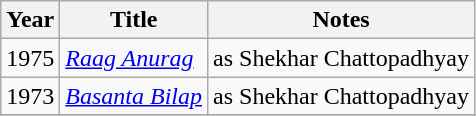<table class="wikitable sortable">
<tr>
<th>Year</th>
<th>Title</th>
<th>Notes</th>
</tr>
<tr>
<td>1975</td>
<td><em><a href='#'>Raag Anurag</a></em></td>
<td>as Shekhar Chattopadhyay</td>
</tr>
<tr>
<td>1973</td>
<td><em><a href='#'>Basanta Bilap</a></em></td>
<td>as Shekhar Chattopadhyay</td>
</tr>
<tr>
</tr>
</table>
